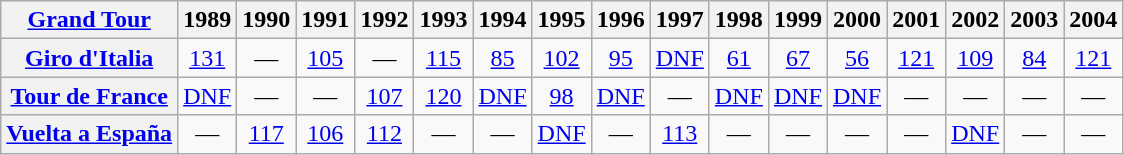<table class="wikitable plainrowheaders">
<tr>
<th scope="col"><a href='#'>Grand Tour</a></th>
<th scope="col">1989</th>
<th scope="col">1990</th>
<th scope="col">1991</th>
<th scope="col">1992</th>
<th scope="col">1993</th>
<th scope="col">1994</th>
<th scope="col">1995</th>
<th scope="col">1996</th>
<th scope="col">1997</th>
<th scope="col">1998</th>
<th scope="col">1999</th>
<th scope="col">2000</th>
<th scope="col">2001</th>
<th scope="col">2002</th>
<th scope="col">2003</th>
<th scope="col">2004</th>
</tr>
<tr style="text-align:center;">
<th scope="row"> <a href='#'>Giro d'Italia</a></th>
<td style="text-align:center;"><a href='#'>131</a></td>
<td>—</td>
<td style="text-align:center;"><a href='#'>105</a></td>
<td>—</td>
<td style="text-align:center;"><a href='#'>115</a></td>
<td style="text-align:center;"><a href='#'>85</a></td>
<td style="text-align:center;"><a href='#'>102</a></td>
<td style="text-align:center;"><a href='#'>95</a></td>
<td style="text-align:center;"><a href='#'>DNF</a></td>
<td style="text-align:center;"><a href='#'>61</a></td>
<td style="text-align:center;"><a href='#'>67</a></td>
<td style="text-align:center;"><a href='#'>56</a></td>
<td style="text-align:center;"><a href='#'>121</a></td>
<td style="text-align:center;"><a href='#'>109</a></td>
<td style="text-align:center;"><a href='#'>84</a></td>
<td style="text-align:center;"><a href='#'>121</a></td>
</tr>
<tr style="text-align:center;">
<th scope="row"> <a href='#'>Tour de France</a></th>
<td style="text-align:center;"><a href='#'>DNF</a></td>
<td>—</td>
<td>—</td>
<td style="text-align:center;"><a href='#'>107</a></td>
<td style="text-align:center;"><a href='#'>120</a></td>
<td style="text-align:center;"><a href='#'>DNF</a></td>
<td style="text-align:center;"><a href='#'>98</a></td>
<td style="text-align:center;"><a href='#'>DNF</a></td>
<td>—</td>
<td style="text-align:center;"><a href='#'>DNF</a></td>
<td style="text-align:center;"><a href='#'>DNF</a></td>
<td style="text-align:center;"><a href='#'>DNF</a></td>
<td>—</td>
<td>—</td>
<td>—</td>
<td>—</td>
</tr>
<tr style="text-align:center;">
<th scope="row"> <a href='#'>Vuelta a España</a></th>
<td>—</td>
<td style="text-align:center;"><a href='#'>117</a></td>
<td style="text-align:center;"><a href='#'>106</a></td>
<td style="text-align:center;"><a href='#'>112</a></td>
<td>—</td>
<td>—</td>
<td style="text-align:center;"><a href='#'>DNF</a></td>
<td>—</td>
<td style="text-align:center;"><a href='#'>113</a></td>
<td>—</td>
<td>—</td>
<td>—</td>
<td>—</td>
<td style="text-align:center;"><a href='#'>DNF</a></td>
<td>—</td>
<td>—</td>
</tr>
</table>
